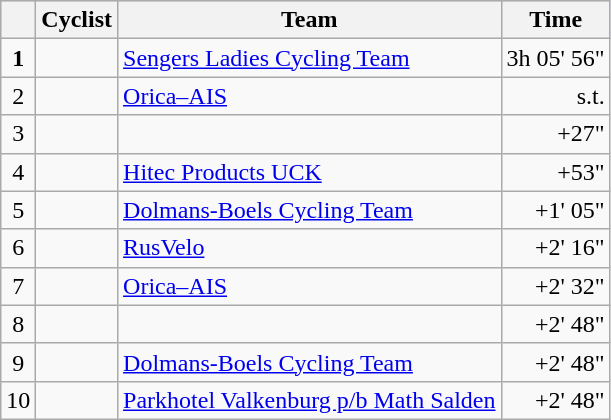<table class="wikitable">
<tr style="background:#ccccff;">
<th></th>
<th>Cyclist</th>
<th>Team</th>
<th>Time</th>
</tr>
<tr>
<td align=center><strong>1</strong></td>
<td></td>
<td><a href='#'>Sengers Ladies Cycling Team</a></td>
<td align=right>3h 05' 56"</td>
</tr>
<tr>
<td align=center>2</td>
<td></td>
<td><a href='#'>Orica–AIS</a></td>
<td align=right>s.t.</td>
</tr>
<tr>
<td align=center>3</td>
<td></td>
<td></td>
<td align=right>+27"</td>
</tr>
<tr>
<td align=center>4</td>
<td></td>
<td><a href='#'>Hitec Products UCK</a></td>
<td align=right>+53"</td>
</tr>
<tr>
<td align=center>5</td>
<td></td>
<td><a href='#'>Dolmans-Boels Cycling Team</a></td>
<td align=right>+1' 05"</td>
</tr>
<tr>
<td align=center>6</td>
<td></td>
<td><a href='#'>RusVelo</a></td>
<td align=right>+2' 16"</td>
</tr>
<tr>
<td align=center>7</td>
<td></td>
<td><a href='#'>Orica–AIS</a></td>
<td align=right>+2' 32"</td>
</tr>
<tr>
<td align=center>8</td>
<td></td>
<td></td>
<td align=right>+2' 48"</td>
</tr>
<tr>
<td align=center>9</td>
<td></td>
<td><a href='#'>Dolmans-Boels Cycling Team</a></td>
<td align=right>+2' 48"</td>
</tr>
<tr>
<td align=center>10</td>
<td></td>
<td><a href='#'>Parkhotel Valkenburg p/b Math Salden</a></td>
<td align=right>+2' 48"</td>
</tr>
</table>
